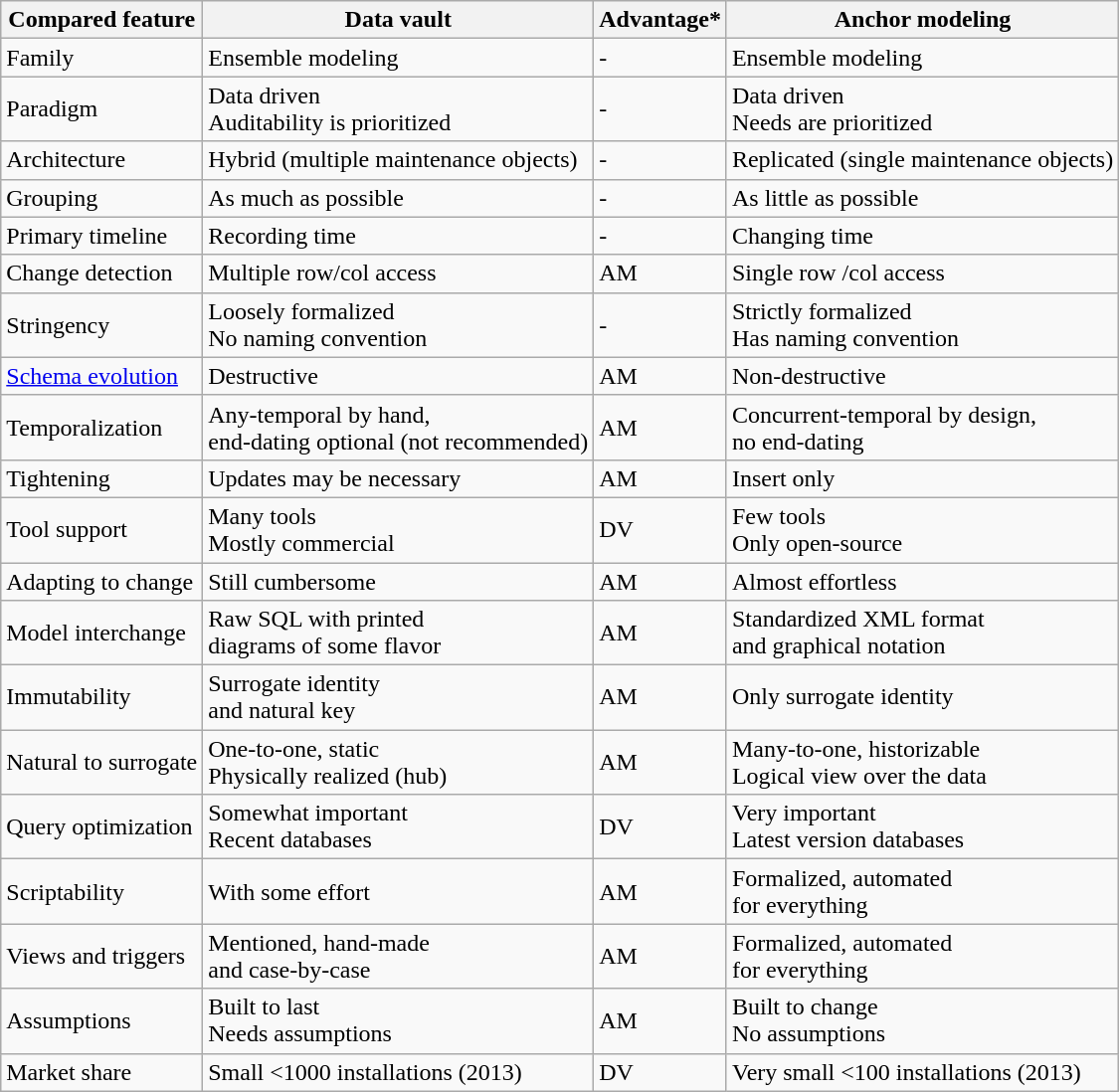<table class="wikitable sortable">
<tr>
<th>Compared feature</th>
<th>Data vault</th>
<th>Advantage*</th>
<th>Anchor modeling</th>
</tr>
<tr>
<td>Family</td>
<td>Ensemble modeling</td>
<td>-</td>
<td>Ensemble modeling</td>
</tr>
<tr>
<td>Paradigm</td>
<td>Data driven<br> Auditability is prioritized</td>
<td>-</td>
<td>Data driven<br> Needs are prioritized</td>
</tr>
<tr>
<td>Architecture</td>
<td>Hybrid (multiple maintenance objects)</td>
<td>-</td>
<td>Replicated (single maintenance objects)</td>
</tr>
<tr>
<td>Grouping</td>
<td>As much as possible</td>
<td>-</td>
<td>As little as possible</td>
</tr>
<tr>
<td>Primary timeline</td>
<td>Recording time</td>
<td>-</td>
<td>Changing time</td>
</tr>
<tr>
<td>Change detection</td>
<td>Multiple row/col access</td>
<td>AM</td>
<td>Single row /col access</td>
</tr>
<tr>
<td>Stringency</td>
<td>Loosely formalized<br> No naming convention</td>
<td>-</td>
<td>Strictly formalized<br> Has naming convention</td>
</tr>
<tr>
<td><a href='#'>Schema evolution</a></td>
<td>Destructive</td>
<td>AM</td>
<td>Non-destructive</td>
</tr>
<tr>
<td>Temporalization</td>
<td>Any-temporal by hand,<br> end-dating optional (not recommended)</td>
<td>AM</td>
<td>Concurrent-temporal by design,<br> no end-dating</td>
</tr>
<tr>
<td>Tightening</td>
<td>Updates may be necessary</td>
<td>AM</td>
<td>Insert only</td>
</tr>
<tr>
<td>Tool support</td>
<td>Many tools<br> Mostly commercial</td>
<td>DV</td>
<td>Few tools<br> Only open-source</td>
</tr>
<tr>
<td>Adapting to change</td>
<td>Still cumbersome</td>
<td>AM</td>
<td>Almost effortless</td>
</tr>
<tr>
<td>Model interchange</td>
<td>Raw SQL with printed<br> diagrams of some flavor</td>
<td>AM</td>
<td>Standardized XML format<br> and graphical notation</td>
</tr>
<tr>
<td>Immutability</td>
<td>Surrogate identity<br> and natural key</td>
<td>AM</td>
<td>Only surrogate identity</td>
</tr>
<tr>
<td>Natural to surrogate</td>
<td>One-to-one, static<br> Physically realized (hub)</td>
<td>AM</td>
<td>Many-to-one, historizable<br> Logical view over the data</td>
</tr>
<tr>
<td>Query optimization</td>
<td>Somewhat important<br> Recent databases</td>
<td>DV</td>
<td>Very important<br> Latest version databases</td>
</tr>
<tr>
<td>Scriptability</td>
<td>With some effort</td>
<td>AM</td>
<td>Formalized, automated<br> for everything</td>
</tr>
<tr>
<td>Views and triggers</td>
<td>Mentioned, hand-made <br>and case-by-case</td>
<td>AM</td>
<td>Formalized, automated<br> for everything</td>
</tr>
<tr>
<td>Assumptions</td>
<td>Built to last<br> Needs assumptions</td>
<td>AM</td>
<td>Built to change<br> No assumptions</td>
</tr>
<tr>
<td>Market share</td>
<td>Small <1000 installations (2013)</td>
<td>DV</td>
<td>Very small <100 installations (2013)</td>
</tr>
</table>
